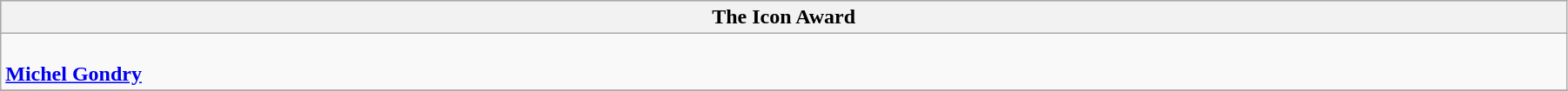<table class="wikitable" style="width:95%">
<tr bgcolor="#bebebe">
<th width="100%">The Icon Award</th>
</tr>
<tr>
<td valign="top"><br><strong><a href='#'>Michel Gondry</a></strong></td>
</tr>
<tr>
</tr>
</table>
